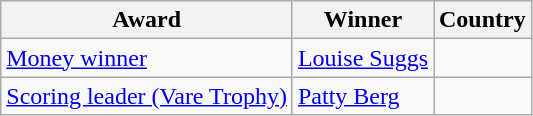<table class="wikitable">
<tr>
<th>Award</th>
<th>Winner</th>
<th>Country</th>
</tr>
<tr>
<td><a href='#'>Money winner</a></td>
<td><a href='#'>Louise Suggs</a></td>
<td></td>
</tr>
<tr>
<td><a href='#'>Scoring leader (Vare Trophy)</a></td>
<td><a href='#'>Patty Berg</a></td>
<td></td>
</tr>
</table>
